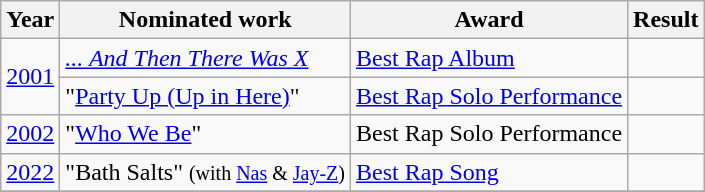<table class="wikitable">
<tr>
<th>Year</th>
<th>Nominated work</th>
<th>Award</th>
<th>Result</th>
</tr>
<tr>
<td align=center rowspan="2"><a href='#'>2001</a></td>
<td><em><a href='#'>... And Then There Was X</a></em></td>
<td><a href='#'>Best Rap Album</a></td>
<td></td>
</tr>
<tr>
<td>"<a href='#'>Party Up (Up in Here)</a>"</td>
<td><a href='#'>Best Rap Solo Performance</a></td>
<td></td>
</tr>
<tr>
<td align=center><a href='#'>2002</a></td>
<td>"<a href='#'>Who We Be</a>"</td>
<td>Best Rap Solo Performance</td>
<td></td>
</tr>
<tr>
<td align=center><a href='#'>2022</a></td>
<td>"Bath Salts" <small> (with <a href='#'>Nas</a> & <a href='#'>Jay-Z</a>) </small></td>
<td><a href='#'>Best Rap Song</a></td>
<td></td>
</tr>
<tr>
</tr>
</table>
